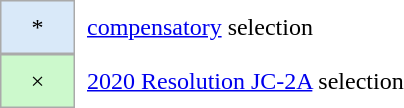<table border=0 cellspacing="0" cellpadding="8">
<tr>
<td style="background:#d9e9f9; border:1px solid #aaa; width:2em; text-align:center;">*</td>
<td><a href='#'>compensatory</a> selection</td>
<td></td>
</tr>
<tr>
<td style="background-color:#ccf9cc; border:1px solid #aaaaaa; width:2em;" align=center>×</td>
<td><a href='#'>2020 Resolution JC-2A</a> selection<br></td>
</tr>
</table>
